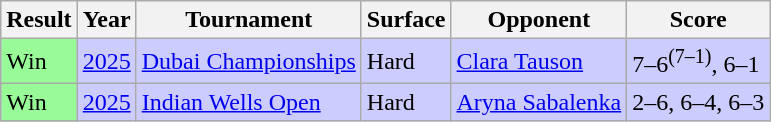<table class="sortable wikitable">
<tr>
<th>Result</th>
<th>Year</th>
<th>Tournament</th>
<th>Surface</th>
<th>Opponent</th>
<th class="unsortable">Score</th>
</tr>
<tr style="background:#ccccff">
<td style="background:#98fb98">Win</td>
<td><a href='#'>2025</a></td>
<td><a href='#'>Dubai Championships</a></td>
<td>Hard</td>
<td> <a href='#'>Clara Tauson</a></td>
<td>7–6<sup>(7–1)</sup>, 6–1</td>
</tr>
<tr style="background:#ccccff">
<td style="background:#98fb98">Win</td>
<td><a href='#'>2025</a></td>
<td><a href='#'>Indian Wells Open</a></td>
<td>Hard</td>
<td> <a href='#'>Aryna Sabalenka</a></td>
<td>2–6, 6–4, 6–3</td>
</tr>
</table>
